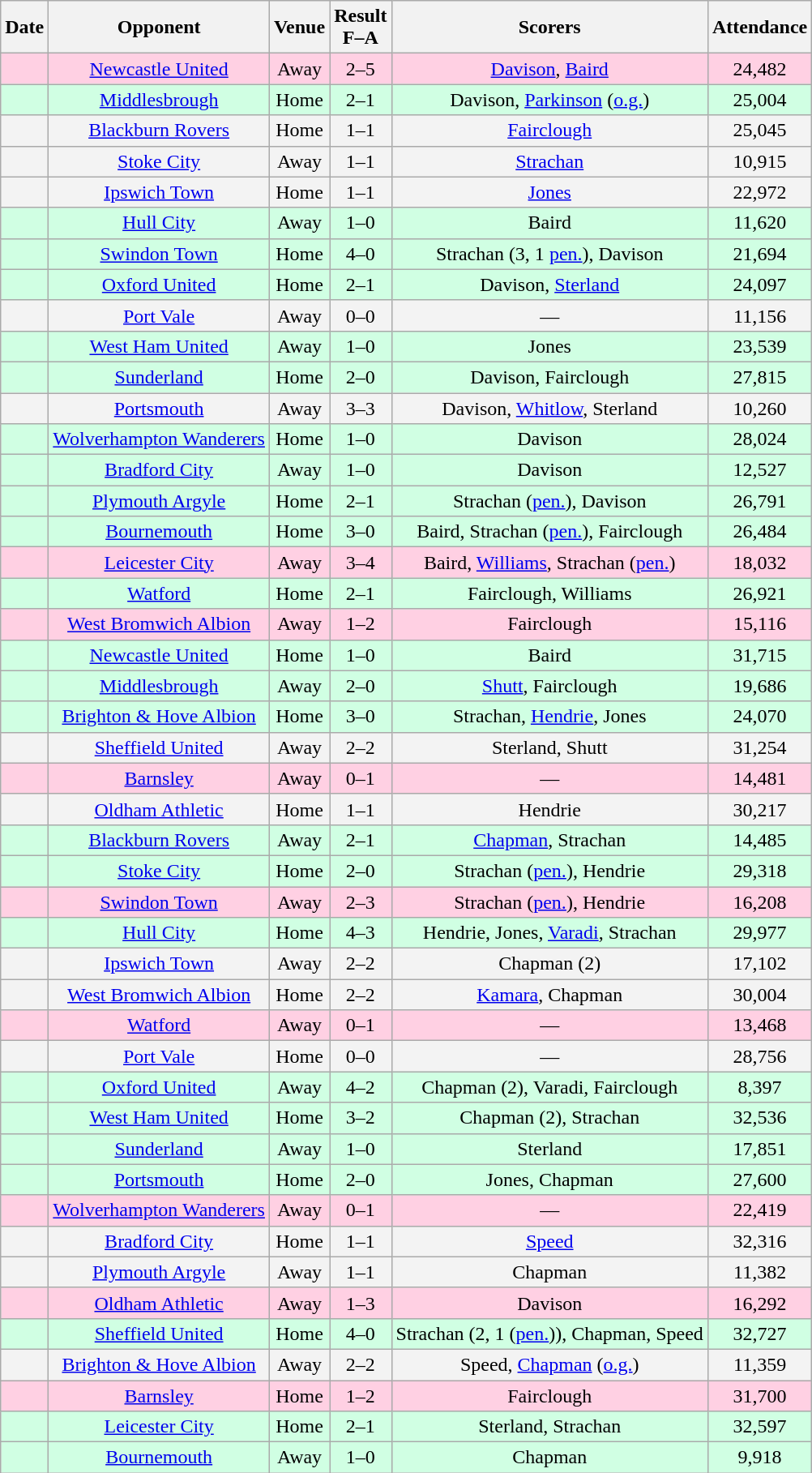<table class="wikitable sortable" style="text-align:center;">
<tr>
<th>Date</th>
<th>Opponent</th>
<th>Venue</th>
<th>Result<br>F–A</th>
<th class=unsortable>Scorers</th>
<th>Attendance</th>
</tr>
<tr style="background-color: #ffd0e3;">
<td></td>
<td><a href='#'>Newcastle United</a></td>
<td>Away</td>
<td>2–5</td>
<td><a href='#'>Davison</a>, <a href='#'>Baird</a></td>
<td>24,482</td>
</tr>
<tr style="background-color: #d0ffe3;">
<td></td>
<td><a href='#'>Middlesbrough</a></td>
<td>Home</td>
<td>2–1</td>
<td>Davison, <a href='#'>Parkinson</a> (<a href='#'>o.g.</a>)</td>
<td>25,004</td>
</tr>
<tr style="background-color: #f3f3f3;">
<td></td>
<td><a href='#'>Blackburn Rovers</a></td>
<td>Home</td>
<td>1–1</td>
<td><a href='#'>Fairclough</a></td>
<td>25,045</td>
</tr>
<tr style="background-color: #f3f3f3;">
<td></td>
<td><a href='#'>Stoke City</a></td>
<td>Away</td>
<td>1–1</td>
<td><a href='#'>Strachan</a></td>
<td>10,915</td>
</tr>
<tr style="background-color: #f3f3f3;">
<td></td>
<td><a href='#'>Ipswich Town</a></td>
<td>Home</td>
<td>1–1</td>
<td><a href='#'>Jones</a></td>
<td>22,972</td>
</tr>
<tr style="background-color: #d0ffe3;">
<td></td>
<td><a href='#'>Hull City</a></td>
<td>Away</td>
<td>1–0</td>
<td>Baird</td>
<td>11,620</td>
</tr>
<tr style="background-color: #d0ffe3;">
<td></td>
<td><a href='#'>Swindon Town</a></td>
<td>Home</td>
<td>4–0</td>
<td>Strachan (3, 1 <a href='#'>pen.</a>), Davison</td>
<td>21,694</td>
</tr>
<tr style="background-color: #d0ffe3;">
<td></td>
<td><a href='#'>Oxford United</a></td>
<td>Home</td>
<td>2–1</td>
<td>Davison, <a href='#'>Sterland</a></td>
<td>24,097</td>
</tr>
<tr style="background-color: #f3f3f3;">
<td></td>
<td><a href='#'>Port Vale</a></td>
<td>Away</td>
<td>0–0</td>
<td>—</td>
<td>11,156</td>
</tr>
<tr style="background-color: #d0ffe3;">
<td></td>
<td><a href='#'>West Ham United</a></td>
<td>Away</td>
<td>1–0</td>
<td>Jones</td>
<td>23,539</td>
</tr>
<tr style="background-color: #d0ffe3;">
<td></td>
<td><a href='#'>Sunderland</a></td>
<td>Home</td>
<td>2–0</td>
<td>Davison, Fairclough</td>
<td>27,815</td>
</tr>
<tr style="background-color: #f3f3f3;">
<td></td>
<td><a href='#'>Portsmouth</a></td>
<td>Away</td>
<td>3–3</td>
<td>Davison, <a href='#'>Whitlow</a>, Sterland</td>
<td>10,260</td>
</tr>
<tr style="background-color: #d0ffe3;">
<td></td>
<td><a href='#'>Wolverhampton Wanderers</a></td>
<td>Home</td>
<td>1–0</td>
<td>Davison</td>
<td>28,024</td>
</tr>
<tr style="background-color: #d0ffe3;">
<td></td>
<td><a href='#'>Bradford City</a></td>
<td>Away</td>
<td>1–0</td>
<td>Davison</td>
<td>12,527</td>
</tr>
<tr style="background-color: #d0ffe3;">
<td></td>
<td><a href='#'>Plymouth Argyle</a></td>
<td>Home</td>
<td>2–1</td>
<td>Strachan (<a href='#'>pen.</a>), Davison</td>
<td>26,791</td>
</tr>
<tr style="background-color: #d0ffe3;">
<td></td>
<td><a href='#'>Bournemouth</a></td>
<td>Home</td>
<td>3–0</td>
<td>Baird, Strachan (<a href='#'>pen.</a>), Fairclough</td>
<td>26,484</td>
</tr>
<tr style="background-color: #ffd0e3;">
<td></td>
<td><a href='#'>Leicester City</a></td>
<td>Away</td>
<td>3–4</td>
<td>Baird, <a href='#'>Williams</a>, Strachan (<a href='#'>pen.</a>)</td>
<td>18,032</td>
</tr>
<tr style="background-color: #d0ffe3;">
<td></td>
<td><a href='#'>Watford</a></td>
<td>Home</td>
<td>2–1</td>
<td>Fairclough, Williams</td>
<td>26,921</td>
</tr>
<tr style="background-color: #ffd0e3;">
<td></td>
<td><a href='#'>West Bromwich Albion</a></td>
<td>Away</td>
<td>1–2</td>
<td>Fairclough</td>
<td>15,116</td>
</tr>
<tr style="background-color: #d0ffe3;">
<td></td>
<td><a href='#'>Newcastle United</a></td>
<td>Home</td>
<td>1–0</td>
<td>Baird</td>
<td>31,715</td>
</tr>
<tr style="background-color: #d0ffe3;">
<td></td>
<td><a href='#'>Middlesbrough</a></td>
<td>Away</td>
<td>2–0</td>
<td><a href='#'>Shutt</a>, Fairclough</td>
<td>19,686</td>
</tr>
<tr style="background-color: #d0ffe3;">
<td></td>
<td><a href='#'>Brighton & Hove Albion</a></td>
<td>Home</td>
<td>3–0</td>
<td>Strachan, <a href='#'>Hendrie</a>, Jones</td>
<td>24,070</td>
</tr>
<tr style="background-color: #f3f3f3;">
<td></td>
<td><a href='#'>Sheffield United</a></td>
<td>Away</td>
<td>2–2</td>
<td>Sterland, Shutt</td>
<td>31,254</td>
</tr>
<tr style="background-color: #ffd0e3;">
<td></td>
<td><a href='#'>Barnsley</a></td>
<td>Away</td>
<td>0–1</td>
<td>—</td>
<td>14,481</td>
</tr>
<tr style="background-color: #f3f3f3;">
<td></td>
<td><a href='#'>Oldham Athletic</a></td>
<td>Home</td>
<td>1–1</td>
<td>Hendrie</td>
<td>30,217</td>
</tr>
<tr style="background-color: #d0ffe3;">
<td></td>
<td><a href='#'>Blackburn Rovers</a></td>
<td>Away</td>
<td>2–1</td>
<td><a href='#'>Chapman</a>, Strachan</td>
<td>14,485</td>
</tr>
<tr style="background-color: #d0ffe3;">
<td></td>
<td><a href='#'>Stoke City</a></td>
<td>Home</td>
<td>2–0</td>
<td>Strachan (<a href='#'>pen.</a>), Hendrie</td>
<td>29,318</td>
</tr>
<tr style="background-color: #ffd0e3;">
<td></td>
<td><a href='#'>Swindon Town</a></td>
<td>Away</td>
<td>2–3</td>
<td>Strachan (<a href='#'>pen.</a>), Hendrie</td>
<td>16,208</td>
</tr>
<tr style="background-color: #d0ffe3;">
<td></td>
<td><a href='#'>Hull City</a></td>
<td>Home</td>
<td>4–3</td>
<td>Hendrie, Jones, <a href='#'>Varadi</a>, Strachan</td>
<td>29,977</td>
</tr>
<tr style="background-color: #f3f3f3;">
<td></td>
<td><a href='#'>Ipswich Town</a></td>
<td>Away</td>
<td>2–2</td>
<td>Chapman (2)</td>
<td>17,102</td>
</tr>
<tr style="background-color: #f3f3f3;">
<td></td>
<td><a href='#'>West Bromwich Albion</a></td>
<td>Home</td>
<td>2–2</td>
<td><a href='#'>Kamara</a>, Chapman</td>
<td>30,004</td>
</tr>
<tr style="background-color: #ffd0e3;">
<td></td>
<td><a href='#'>Watford</a></td>
<td>Away</td>
<td>0–1</td>
<td>—</td>
<td>13,468</td>
</tr>
<tr style="background-color: #f3f3f3;">
<td></td>
<td><a href='#'>Port Vale</a></td>
<td>Home</td>
<td>0–0</td>
<td>—</td>
<td>28,756</td>
</tr>
<tr style="background-color: #d0ffe3;">
<td></td>
<td><a href='#'>Oxford United</a></td>
<td>Away</td>
<td>4–2</td>
<td>Chapman (2), Varadi, Fairclough</td>
<td>8,397</td>
</tr>
<tr style="background-color: #d0ffe3;">
<td></td>
<td><a href='#'>West Ham United</a></td>
<td>Home</td>
<td>3–2</td>
<td>Chapman (2), Strachan</td>
<td>32,536</td>
</tr>
<tr style="background-color: #d0ffe3;">
<td></td>
<td><a href='#'>Sunderland</a></td>
<td>Away</td>
<td>1–0</td>
<td>Sterland</td>
<td>17,851</td>
</tr>
<tr style="background-color: #d0ffe3;">
<td></td>
<td><a href='#'>Portsmouth</a></td>
<td>Home</td>
<td>2–0</td>
<td>Jones, Chapman</td>
<td>27,600</td>
</tr>
<tr style="background-color: #ffd0e3;">
<td></td>
<td><a href='#'>Wolverhampton Wanderers</a></td>
<td>Away</td>
<td>0–1</td>
<td>—</td>
<td>22,419</td>
</tr>
<tr style="background-color: #f3f3f3;">
<td></td>
<td><a href='#'>Bradford City</a></td>
<td>Home</td>
<td>1–1</td>
<td><a href='#'>Speed</a></td>
<td>32,316</td>
</tr>
<tr style="background-color: #f3f3f3;">
<td></td>
<td><a href='#'>Plymouth Argyle</a></td>
<td>Away</td>
<td>1–1</td>
<td>Chapman</td>
<td>11,382</td>
</tr>
<tr style="background-color: #ffd0e3;">
<td></td>
<td><a href='#'>Oldham Athletic</a></td>
<td>Away</td>
<td>1–3</td>
<td>Davison</td>
<td>16,292</td>
</tr>
<tr style="background-color: #d0ffe3;">
<td></td>
<td><a href='#'>Sheffield United</a></td>
<td>Home</td>
<td>4–0</td>
<td>Strachan (2, 1 (<a href='#'>pen.</a>)), Chapman, Speed</td>
<td>32,727</td>
</tr>
<tr style="background-color: #f3f3f3;">
<td></td>
<td><a href='#'>Brighton & Hove Albion</a></td>
<td>Away</td>
<td>2–2</td>
<td>Speed, <a href='#'>Chapman</a> (<a href='#'>o.g.</a>)</td>
<td>11,359</td>
</tr>
<tr style="background-color: #ffd0e3;">
<td></td>
<td><a href='#'>Barnsley</a></td>
<td>Home</td>
<td>1–2</td>
<td>Fairclough</td>
<td>31,700</td>
</tr>
<tr style="background-color: #d0ffe3;">
<td></td>
<td><a href='#'>Leicester City</a></td>
<td>Home</td>
<td>2–1</td>
<td>Sterland, Strachan</td>
<td>32,597</td>
</tr>
<tr style="background-color: #d0ffe3;">
<td></td>
<td><a href='#'>Bournemouth</a></td>
<td>Away</td>
<td>1–0</td>
<td>Chapman</td>
<td>9,918</td>
</tr>
</table>
